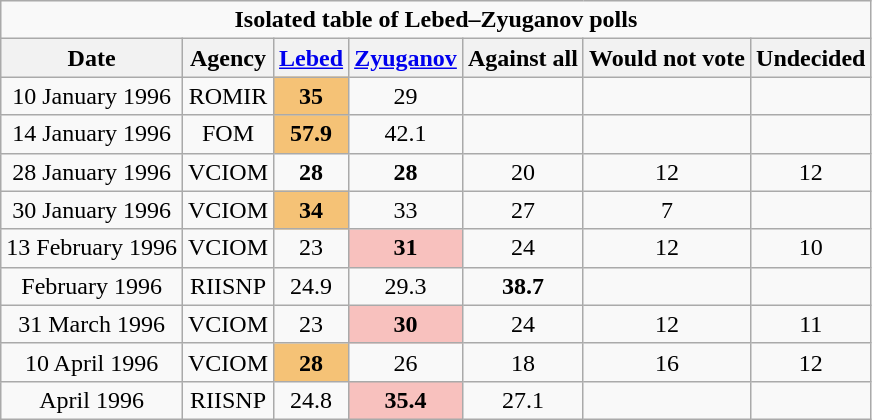<table class="wikitable mw-collapsible mw-collapsed" style=text-align:center>
<tr>
<td colspan=7><strong>Isolated table of Lebed–Zyuganov polls</strong></td>
</tr>
<tr>
<th>Date</th>
<th>Agency</th>
<th><a href='#'>Lebed</a></th>
<th><a href='#'>Zyuganov</a></th>
<th>Against all</th>
<th>Would not vote</th>
<th>Undecided</th>
</tr>
<tr>
<td>10 January 1996</td>
<td>ROMIR</td>
<td style="background:#f5c276"><strong>35</strong></td>
<td>29</td>
<td></td>
<td></td>
<td></td>
</tr>
<tr>
<td>14 January 1996</td>
<td>FOM</td>
<td style="background:#f5c276"><strong>57.9</strong></td>
<td>42.1</td>
<td></td>
<td></td>
<td></td>
</tr>
<tr>
<td>28 January 1996</td>
<td>VCIOM</td>
<td><strong>28</strong></td>
<td><strong>28</strong></td>
<td>20</td>
<td>12</td>
<td>12</td>
</tr>
<tr>
<td>30 January 1996</td>
<td>VCIOM</td>
<td style="background:#f5c276"><strong>34</strong></td>
<td>33</td>
<td>27</td>
<td>7</td>
<td></td>
</tr>
<tr>
<td>13 February 1996</td>
<td>VCIOM</td>
<td>23</td>
<td style="background:#F8C1BE"><strong>31</strong></td>
<td>24</td>
<td>12</td>
<td>10</td>
</tr>
<tr>
<td>February 1996</td>
<td>RIISNP</td>
<td>24.9</td>
<td>29.3</td>
<td><strong>38.7</strong></td>
<td></td>
<td></td>
</tr>
<tr>
<td>31 March 1996</td>
<td>VCIOM</td>
<td>23</td>
<td style="background:#F8C1BE"><strong>30</strong></td>
<td>24</td>
<td>12</td>
<td>11</td>
</tr>
<tr>
<td>10 April 1996</td>
<td>VCIOM</td>
<td style="background:#f5c276"><strong>28</strong></td>
<td>26</td>
<td>18</td>
<td>16</td>
<td>12</td>
</tr>
<tr>
<td>April 1996</td>
<td>RIISNP</td>
<td>24.8</td>
<td style="background:#F8C1BE"><strong>35.4</strong></td>
<td>27.1</td>
<td></td>
<td></td>
</tr>
</table>
